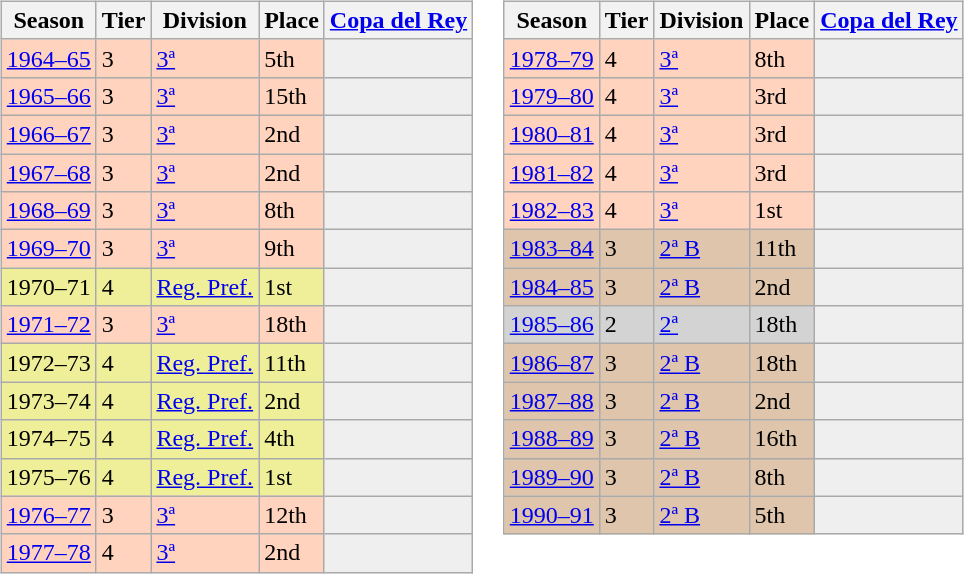<table>
<tr>
<td valign="top" width=0%><br><table class="wikitable">
<tr style="background:#f0f6fa;">
<th>Season</th>
<th>Tier</th>
<th>Division</th>
<th>Place</th>
<th><a href='#'>Copa del Rey</a></th>
</tr>
<tr>
<td style="background:#FFD3BD;"><a href='#'>1964–65</a></td>
<td style="background:#FFD3BD;">3</td>
<td style="background:#FFD3BD;"><a href='#'>3ª</a></td>
<td style="background:#FFD3BD;">5th</td>
<th style="background:#efefef;"></th>
</tr>
<tr>
<td style="background:#FFD3BD;"><a href='#'>1965–66</a></td>
<td style="background:#FFD3BD;">3</td>
<td style="background:#FFD3BD;"><a href='#'>3ª</a></td>
<td style="background:#FFD3BD;">15th</td>
<th style="background:#efefef;"></th>
</tr>
<tr>
<td style="background:#FFD3BD;"><a href='#'>1966–67</a></td>
<td style="background:#FFD3BD;">3</td>
<td style="background:#FFD3BD;"><a href='#'>3ª</a></td>
<td style="background:#FFD3BD;">2nd</td>
<th style="background:#efefef;"></th>
</tr>
<tr>
<td style="background:#FFD3BD;"><a href='#'>1967–68</a></td>
<td style="background:#FFD3BD;">3</td>
<td style="background:#FFD3BD;"><a href='#'>3ª</a></td>
<td style="background:#FFD3BD;">2nd</td>
<th style="background:#efefef;"></th>
</tr>
<tr>
<td style="background:#FFD3BD;"><a href='#'>1968–69</a></td>
<td style="background:#FFD3BD;">3</td>
<td style="background:#FFD3BD;"><a href='#'>3ª</a></td>
<td style="background:#FFD3BD;">8th</td>
<th style="background:#efefef;"></th>
</tr>
<tr>
<td style="background:#FFD3BD;"><a href='#'>1969–70</a></td>
<td style="background:#FFD3BD;">3</td>
<td style="background:#FFD3BD;"><a href='#'>3ª</a></td>
<td style="background:#FFD3BD;">9th</td>
<th style="background:#efefef;"></th>
</tr>
<tr>
<td style="background:#EFEF99;">1970–71</td>
<td style="background:#EFEF99;">4</td>
<td style="background:#EFEF99;"><a href='#'>Reg. Pref.</a></td>
<td style="background:#EFEF99;">1st</td>
<th style="background:#efefef;"></th>
</tr>
<tr>
<td style="background:#FFD3BD;"><a href='#'>1971–72</a></td>
<td style="background:#FFD3BD;">3</td>
<td style="background:#FFD3BD;"><a href='#'>3ª</a></td>
<td style="background:#FFD3BD;">18th</td>
<th style="background:#efefef;"></th>
</tr>
<tr>
<td style="background:#EFEF99;">1972–73</td>
<td style="background:#EFEF99;">4</td>
<td style="background:#EFEF99;"><a href='#'>Reg. Pref.</a></td>
<td style="background:#EFEF99;">11th</td>
<th style="background:#efefef;"></th>
</tr>
<tr>
<td style="background:#EFEF99;">1973–74</td>
<td style="background:#EFEF99;">4</td>
<td style="background:#EFEF99;"><a href='#'>Reg. Pref.</a></td>
<td style="background:#EFEF99;">2nd</td>
<th style="background:#efefef;"></th>
</tr>
<tr>
<td style="background:#EFEF99;">1974–75</td>
<td style="background:#EFEF99;">4</td>
<td style="background:#EFEF99;"><a href='#'>Reg. Pref.</a></td>
<td style="background:#EFEF99;">4th</td>
<th style="background:#efefef;"></th>
</tr>
<tr>
<td style="background:#EFEF99;">1975–76</td>
<td style="background:#EFEF99;">4</td>
<td style="background:#EFEF99;"><a href='#'>Reg. Pref.</a></td>
<td style="background:#EFEF99;">1st</td>
<th style="background:#efefef;"></th>
</tr>
<tr>
<td style="background:#FFD3BD;"><a href='#'>1976–77</a></td>
<td style="background:#FFD3BD;">3</td>
<td style="background:#FFD3BD;"><a href='#'>3ª</a></td>
<td style="background:#FFD3BD;">12th</td>
<th style="background:#efefef;"></th>
</tr>
<tr>
<td style="background:#FFD3BD;"><a href='#'>1977–78</a></td>
<td style="background:#FFD3BD;">4</td>
<td style="background:#FFD3BD;"><a href='#'>3ª</a></td>
<td style="background:#FFD3BD;">2nd</td>
<th style="background:#efefef;"></th>
</tr>
</table>
</td>
<td valign="top" width=0%><br><table class="wikitable">
<tr style="background:#f0f6fa;">
<th>Season</th>
<th>Tier</th>
<th>Division</th>
<th>Place</th>
<th><a href='#'>Copa del Rey</a></th>
</tr>
<tr>
<td style="background:#FFD3BD;"><a href='#'>1978–79</a></td>
<td style="background:#FFD3BD;">4</td>
<td style="background:#FFD3BD;"><a href='#'>3ª</a></td>
<td style="background:#FFD3BD;">8th</td>
<th style="background:#efefef;"></th>
</tr>
<tr>
<td style="background:#FFD3BD;"><a href='#'>1979–80</a></td>
<td style="background:#FFD3BD;">4</td>
<td style="background:#FFD3BD;"><a href='#'>3ª</a></td>
<td style="background:#FFD3BD;">3rd</td>
<th style="background:#efefef;"></th>
</tr>
<tr>
<td style="background:#FFD3BD;"><a href='#'>1980–81</a></td>
<td style="background:#FFD3BD;">4</td>
<td style="background:#FFD3BD;"><a href='#'>3ª</a></td>
<td style="background:#FFD3BD;">3rd</td>
<th style="background:#efefef;"></th>
</tr>
<tr>
<td style="background:#FFD3BD;"><a href='#'>1981–82</a></td>
<td style="background:#FFD3BD;">4</td>
<td style="background:#FFD3BD;"><a href='#'>3ª</a></td>
<td style="background:#FFD3BD;">3rd</td>
<th style="background:#efefef;"></th>
</tr>
<tr>
<td style="background:#FFD3BD;"><a href='#'>1982–83</a></td>
<td style="background:#FFD3BD;">4</td>
<td style="background:#FFD3BD;"><a href='#'>3ª</a></td>
<td style="background:#FFD3BD;">1st</td>
<th style="background:#efefef;"></th>
</tr>
<tr>
<td style="background:#DEC5AB;"><a href='#'>1983–84</a></td>
<td style="background:#DEC5AB;">3</td>
<td style="background:#DEC5AB;"><a href='#'>2ª B</a></td>
<td style="background:#DEC5AB;">11th</td>
<th style="background:#efefef;"></th>
</tr>
<tr>
<td style="background:#DEC5AB;"><a href='#'>1984–85</a></td>
<td style="background:#DEC5AB;">3</td>
<td style="background:#DEC5AB;"><a href='#'>2ª B</a></td>
<td style="background:#DEC5AB;">2nd</td>
<th style="background:#efefef;"></th>
</tr>
<tr>
<td style="background:#D3D3D3;"><a href='#'>1985–86</a></td>
<td style="background:#D3D3D3;">2</td>
<td style="background:#D3D3D3;"><a href='#'>2ª</a></td>
<td style="background:#D3D3D3;">18th</td>
<th style="background:#efefef;"></th>
</tr>
<tr>
<td style="background:#DEC5AB;"><a href='#'>1986–87</a></td>
<td style="background:#DEC5AB;">3</td>
<td style="background:#DEC5AB;"><a href='#'>2ª B</a></td>
<td style="background:#DEC5AB;">18th</td>
<th style="background:#efefef;"></th>
</tr>
<tr>
<td style="background:#DEC5AB;"><a href='#'>1987–88</a></td>
<td style="background:#DEC5AB;">3</td>
<td style="background:#DEC5AB;"><a href='#'>2ª B</a></td>
<td style="background:#DEC5AB;">2nd</td>
<th style="background:#efefef;"></th>
</tr>
<tr>
<td style="background:#DEC5AB;"><a href='#'>1988–89</a></td>
<td style="background:#DEC5AB;">3</td>
<td style="background:#DEC5AB;"><a href='#'>2ª B</a></td>
<td style="background:#DEC5AB;">16th</td>
<th style="background:#efefef;"></th>
</tr>
<tr>
<td style="background:#DEC5AB;"><a href='#'>1989–90</a></td>
<td style="background:#DEC5AB;">3</td>
<td style="background:#DEC5AB;"><a href='#'>2ª B</a></td>
<td style="background:#DEC5AB;">8th</td>
<th style="background:#efefef;"></th>
</tr>
<tr>
<td style="background:#DEC5AB;"><a href='#'>1990–91</a></td>
<td style="background:#DEC5AB;">3</td>
<td style="background:#DEC5AB;"><a href='#'>2ª B</a></td>
<td style="background:#DEC5AB;">5th</td>
<th style="background:#efefef;"></th>
</tr>
</table>
</td>
</tr>
</table>
